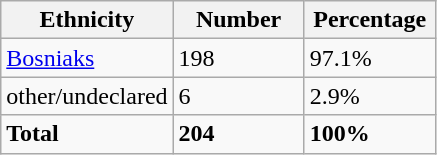<table class="wikitable">
<tr>
<th width="100px">Ethnicity</th>
<th width="80px">Number</th>
<th width="80px">Percentage</th>
</tr>
<tr>
<td><a href='#'>Bosniaks</a></td>
<td>198</td>
<td>97.1%</td>
</tr>
<tr>
<td>other/undeclared</td>
<td>6</td>
<td>2.9%</td>
</tr>
<tr>
<td><strong>Total</strong></td>
<td><strong>204</strong></td>
<td><strong>100%</strong></td>
</tr>
</table>
